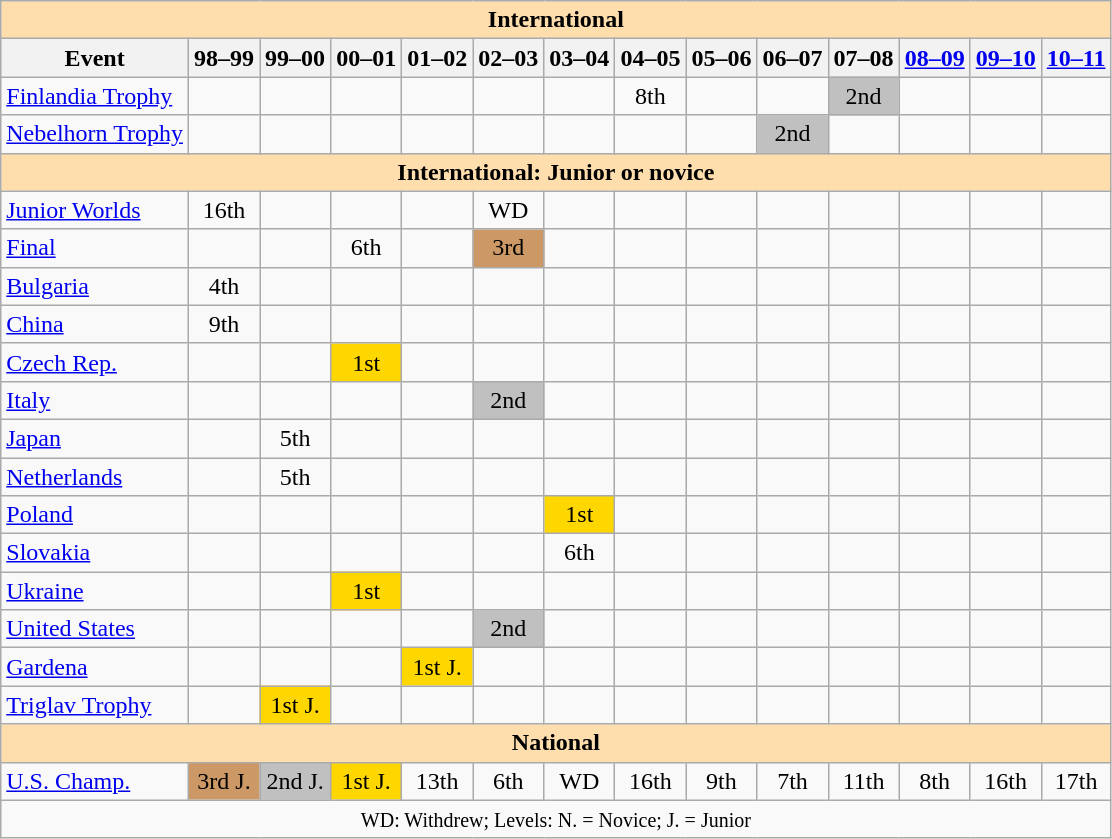<table class="wikitable" style="text-align:center">
<tr>
<th colspan="14" style="background-color: #ffdead; " align="center">International</th>
</tr>
<tr>
<th>Event</th>
<th>98–99</th>
<th>99–00</th>
<th>00–01</th>
<th>01–02</th>
<th>02–03</th>
<th>03–04</th>
<th>04–05</th>
<th>05–06</th>
<th>06–07</th>
<th>07–08</th>
<th><a href='#'>08–09</a></th>
<th><a href='#'>09–10</a></th>
<th><a href='#'>10–11</a></th>
</tr>
<tr>
<td align=left><a href='#'>Finlandia Trophy</a></td>
<td></td>
<td></td>
<td></td>
<td></td>
<td></td>
<td></td>
<td>8th</td>
<td></td>
<td></td>
<td bgcolor=silver>2nd</td>
<td></td>
<td></td>
<td></td>
</tr>
<tr>
<td align=left><a href='#'>Nebelhorn Trophy</a></td>
<td></td>
<td></td>
<td></td>
<td></td>
<td></td>
<td></td>
<td></td>
<td></td>
<td bgcolor=silver>2nd</td>
<td></td>
<td></td>
<td></td>
<td></td>
</tr>
<tr>
<th colspan="14" style="background-color: #ffdead; " align="center">International: Junior or novice</th>
</tr>
<tr>
<td align=left><a href='#'>Junior Worlds</a></td>
<td>16th</td>
<td></td>
<td></td>
<td></td>
<td>WD</td>
<td></td>
<td></td>
<td></td>
<td></td>
<td></td>
<td></td>
<td></td>
<td></td>
</tr>
<tr>
<td align=left> <a href='#'>Final</a></td>
<td></td>
<td></td>
<td>6th</td>
<td></td>
<td bgcolor=cc9966>3rd</td>
<td></td>
<td></td>
<td></td>
<td></td>
<td></td>
<td></td>
<td></td>
<td></td>
</tr>
<tr>
<td align=left> <a href='#'>Bulgaria</a></td>
<td>4th</td>
<td></td>
<td></td>
<td></td>
<td></td>
<td></td>
<td></td>
<td></td>
<td></td>
<td></td>
<td></td>
<td></td>
<td></td>
</tr>
<tr>
<td align=left> <a href='#'>China</a></td>
<td>9th</td>
<td></td>
<td></td>
<td></td>
<td></td>
<td></td>
<td></td>
<td></td>
<td></td>
<td></td>
<td></td>
<td></td>
<td></td>
</tr>
<tr>
<td align=left> <a href='#'>Czech Rep.</a></td>
<td></td>
<td></td>
<td bgcolor=gold>1st</td>
<td></td>
<td></td>
<td></td>
<td></td>
<td></td>
<td></td>
<td></td>
<td></td>
<td></td>
<td></td>
</tr>
<tr>
<td align=left> <a href='#'>Italy</a></td>
<td></td>
<td></td>
<td></td>
<td></td>
<td bgcolor=silver>2nd</td>
<td></td>
<td></td>
<td></td>
<td></td>
<td></td>
<td></td>
<td></td>
<td></td>
</tr>
<tr>
<td align=left> <a href='#'>Japan</a></td>
<td></td>
<td>5th</td>
<td></td>
<td></td>
<td></td>
<td></td>
<td></td>
<td></td>
<td></td>
<td></td>
<td></td>
<td></td>
<td></td>
</tr>
<tr>
<td align=left> <a href='#'>Netherlands</a></td>
<td></td>
<td>5th</td>
<td></td>
<td></td>
<td></td>
<td></td>
<td></td>
<td></td>
<td></td>
<td></td>
<td></td>
<td></td>
<td></td>
</tr>
<tr>
<td align=left> <a href='#'>Poland</a></td>
<td></td>
<td></td>
<td></td>
<td></td>
<td></td>
<td bgcolor=gold>1st</td>
<td></td>
<td></td>
<td></td>
<td></td>
<td></td>
<td></td>
<td></td>
</tr>
<tr>
<td align=left> <a href='#'>Slovakia</a></td>
<td></td>
<td></td>
<td></td>
<td></td>
<td></td>
<td>6th</td>
<td></td>
<td></td>
<td></td>
<td></td>
<td></td>
<td></td>
<td></td>
</tr>
<tr>
<td align=left> <a href='#'>Ukraine</a></td>
<td></td>
<td></td>
<td bgcolor=gold>1st</td>
<td></td>
<td></td>
<td></td>
<td></td>
<td></td>
<td></td>
<td></td>
<td></td>
<td></td>
<td></td>
</tr>
<tr>
<td align=left> <a href='#'>United States</a></td>
<td></td>
<td></td>
<td></td>
<td></td>
<td bgcolor=silver>2nd</td>
<td></td>
<td></td>
<td></td>
<td></td>
<td></td>
<td></td>
<td></td>
<td></td>
</tr>
<tr>
<td align=left><a href='#'>Gardena</a></td>
<td></td>
<td></td>
<td></td>
<td bgcolor=gold>1st J.</td>
<td></td>
<td></td>
<td></td>
<td></td>
<td></td>
<td></td>
<td></td>
<td></td>
<td></td>
</tr>
<tr>
<td align=left><a href='#'>Triglav Trophy</a></td>
<td></td>
<td bgcolor=gold>1st J.</td>
<td></td>
<td></td>
<td></td>
<td></td>
<td></td>
<td></td>
<td></td>
<td></td>
<td></td>
<td></td>
<td></td>
</tr>
<tr>
<th colspan="14" style="background-color: #ffdead; " align="center">National</th>
</tr>
<tr>
<td align=left><a href='#'>U.S. Champ.</a></td>
<td bgcolor="cc9966">3rd J.</td>
<td bgcolor=silver>2nd J.</td>
<td bgcolor=gold>1st J.</td>
<td>13th</td>
<td>6th</td>
<td>WD</td>
<td>16th</td>
<td>9th</td>
<td>7th</td>
<td>11th</td>
<td>8th</td>
<td>16th</td>
<td>17th</td>
</tr>
<tr>
<td colspan="14" align="center"><small> WD: Withdrew; Levels: N. = Novice; J. = Junior </small></td>
</tr>
</table>
